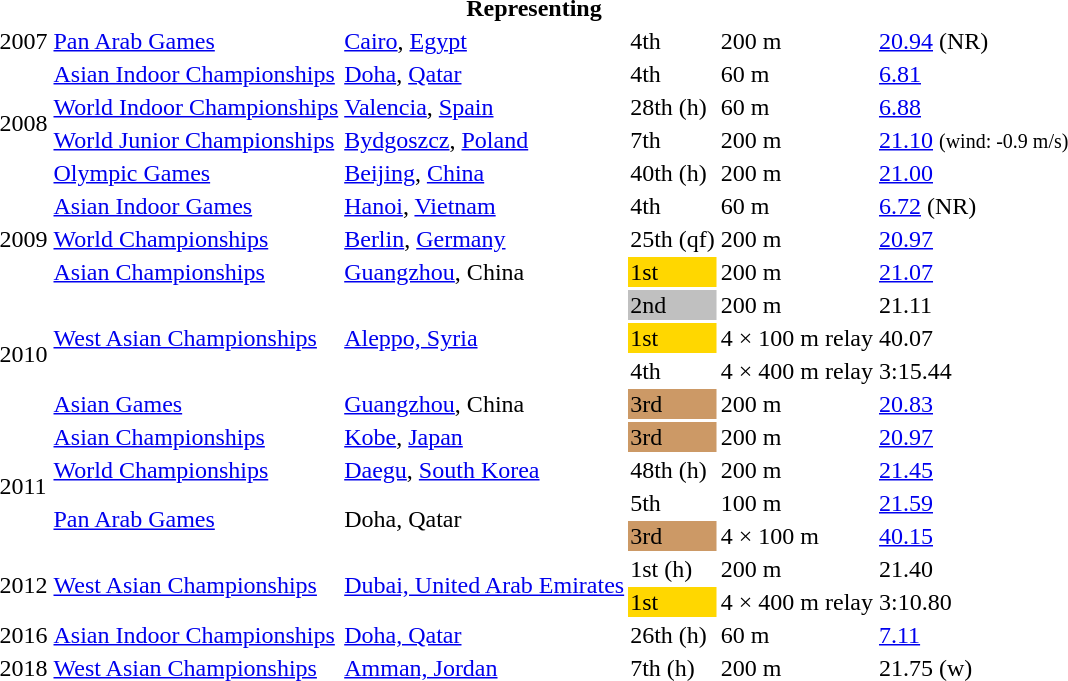<table>
<tr>
<th colspan=6>Representing </th>
</tr>
<tr>
<td>2007</td>
<td><a href='#'>Pan Arab Games</a></td>
<td><a href='#'>Cairo</a>, <a href='#'>Egypt</a></td>
<td>4th</td>
<td>200 m</td>
<td><a href='#'>20.94</a> (NR)</td>
</tr>
<tr>
<td rowspan=4>2008</td>
<td><a href='#'>Asian Indoor Championships</a></td>
<td><a href='#'>Doha</a>, <a href='#'>Qatar</a></td>
<td>4th</td>
<td>60 m</td>
<td><a href='#'>6.81</a></td>
</tr>
<tr>
<td><a href='#'>World Indoor Championships</a></td>
<td><a href='#'>Valencia</a>, <a href='#'>Spain</a></td>
<td>28th (h)</td>
<td>60 m</td>
<td><a href='#'>6.88</a></td>
</tr>
<tr>
<td><a href='#'>World Junior Championships</a></td>
<td><a href='#'>Bydgoszcz</a>, <a href='#'>Poland</a></td>
<td>7th</td>
<td>200 m</td>
<td><a href='#'>21.10</a> <small>(wind: -0.9 m/s)</small></td>
</tr>
<tr>
<td><a href='#'>Olympic Games</a></td>
<td><a href='#'>Beijing</a>, <a href='#'>China</a></td>
<td>40th (h)</td>
<td>200 m</td>
<td><a href='#'>21.00</a></td>
</tr>
<tr>
<td rowspan=3>2009</td>
<td><a href='#'>Asian Indoor Games</a></td>
<td><a href='#'>Hanoi</a>, <a href='#'>Vietnam</a></td>
<td>4th</td>
<td>60 m</td>
<td><a href='#'>6.72</a> (NR)</td>
</tr>
<tr>
<td><a href='#'>World Championships</a></td>
<td><a href='#'>Berlin</a>, <a href='#'>Germany</a></td>
<td>25th (qf)</td>
<td>200 m</td>
<td><a href='#'>20.97</a></td>
</tr>
<tr>
<td><a href='#'>Asian Championships</a></td>
<td><a href='#'>Guangzhou</a>, China</td>
<td bgcolor=gold>1st</td>
<td>200 m</td>
<td><a href='#'>21.07</a></td>
</tr>
<tr>
<td rowspan=4>2010</td>
<td rowspan=3><a href='#'>West Asian Championships</a></td>
<td rowspan=3><a href='#'>Aleppo, Syria</a></td>
<td bgcolor=silver>2nd</td>
<td>200 m</td>
<td>21.11</td>
</tr>
<tr>
<td bgcolor=gold>1st</td>
<td>4 × 100 m relay</td>
<td>40.07</td>
</tr>
<tr>
<td>4th</td>
<td>4 × 400 m relay</td>
<td>3:15.44</td>
</tr>
<tr>
<td><a href='#'>Asian Games</a></td>
<td><a href='#'>Guangzhou</a>, China</td>
<td bgcolor=cc9966>3rd</td>
<td>200 m</td>
<td><a href='#'>20.83</a></td>
</tr>
<tr>
<td rowspan=4>2011</td>
<td><a href='#'>Asian Championships</a></td>
<td><a href='#'>Kobe</a>, <a href='#'>Japan</a></td>
<td bgcolor=cc9966>3rd</td>
<td>200 m</td>
<td><a href='#'>20.97</a></td>
</tr>
<tr>
<td><a href='#'>World Championships</a></td>
<td><a href='#'>Daegu</a>, <a href='#'>South Korea</a></td>
<td>48th (h)</td>
<td>200 m</td>
<td><a href='#'>21.45</a></td>
</tr>
<tr>
<td rowspan=2><a href='#'>Pan Arab Games</a></td>
<td rowspan=2>Doha, Qatar</td>
<td>5th</td>
<td>100 m</td>
<td><a href='#'>21.59</a></td>
</tr>
<tr>
<td bgcolor=cc9966>3rd</td>
<td>4 × 100 m</td>
<td><a href='#'>40.15</a></td>
</tr>
<tr>
<td rowspan=2>2012</td>
<td rowspan=2><a href='#'>West Asian Championships</a></td>
<td rowspan=2><a href='#'>Dubai, United Arab Emirates</a></td>
<td>1st (h)</td>
<td>200 m</td>
<td>21.40</td>
</tr>
<tr>
<td bgcolor=gold>1st</td>
<td>4 × 400 m relay</td>
<td>3:10.80</td>
</tr>
<tr>
<td>2016</td>
<td><a href='#'>Asian Indoor Championships</a></td>
<td><a href='#'>Doha, Qatar</a></td>
<td>26th (h)</td>
<td>60 m</td>
<td><a href='#'>7.11</a></td>
</tr>
<tr>
<td>2018</td>
<td><a href='#'>West Asian Championships</a></td>
<td><a href='#'>Amman, Jordan</a></td>
<td>7th (h)</td>
<td>200 m</td>
<td>21.75 (w)</td>
</tr>
</table>
